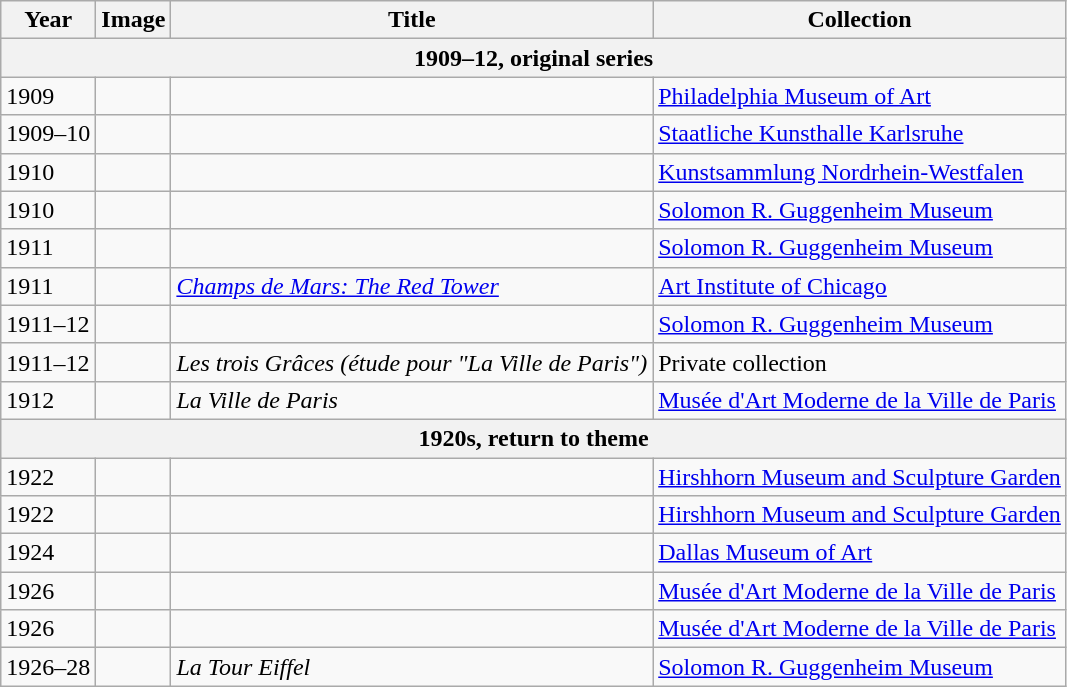<table class="wikitable">
<tr>
<th>Year</th>
<th>Image</th>
<th>Title</th>
<th>Collection</th>
</tr>
<tr>
<th colspan="4">1909–12, original series</th>
</tr>
<tr>
<td>1909</td>
<td></td>
<td><em></em></td>
<td><a href='#'>Philadelphia Museum of Art</a></td>
</tr>
<tr>
<td>1909–10</td>
<td></td>
<td></td>
<td><a href='#'>Staatliche Kunsthalle Karlsruhe</a></td>
</tr>
<tr>
<td>1910</td>
<td></td>
<td></td>
<td><a href='#'>Kunstsammlung Nordrhein-Westfalen</a></td>
</tr>
<tr>
<td>1910</td>
<td></td>
<td><em></em></td>
<td><a href='#'>Solomon R. Guggenheim Museum</a></td>
</tr>
<tr>
<td>1911</td>
<td></td>
<td><em></em></td>
<td><a href='#'>Solomon R. Guggenheim Museum</a></td>
</tr>
<tr>
<td>1911</td>
<td></td>
<td><em><a href='#'>Champs de Mars: The Red Tower</a></em></td>
<td><a href='#'>Art Institute of Chicago</a></td>
</tr>
<tr>
<td>1911–12</td>
<td></td>
<td><em></em></td>
<td><a href='#'>Solomon R. Guggenheim Museum</a></td>
</tr>
<tr>
<td>1911–12</td>
<td></td>
<td><em>Les trois Grâces (étude pour "La Ville de Paris")</em></td>
<td>Private collection</td>
</tr>
<tr>
<td>1912</td>
<td></td>
<td><em>La Ville de Paris</em></td>
<td><a href='#'>Musée d'Art Moderne de la Ville de Paris</a></td>
</tr>
<tr>
<th colspan="4">1920s, return to theme</th>
</tr>
<tr>
<td>1922</td>
<td></td>
<td><em></em></td>
<td><a href='#'>Hirshhorn Museum and Sculpture Garden</a></td>
</tr>
<tr>
<td>1922</td>
<td></td>
<td><em></em></td>
<td><a href='#'>Hirshhorn Museum and Sculpture Garden</a></td>
</tr>
<tr>
<td>1924</td>
<td></td>
<td><em></em></td>
<td><a href='#'>Dallas Museum of Art</a></td>
</tr>
<tr>
<td>1926</td>
<td></td>
<td><em></em></td>
<td><a href='#'>Musée d'Art Moderne de la Ville de Paris</a></td>
</tr>
<tr>
<td>1926</td>
<td></td>
<td><em></em></td>
<td><a href='#'>Musée d'Art Moderne de la Ville de Paris</a></td>
</tr>
<tr>
<td>1926–28</td>
<td></td>
<td><em>La Tour Eiffel</em></td>
<td><a href='#'>Solomon R. Guggenheim Museum</a></td>
</tr>
</table>
